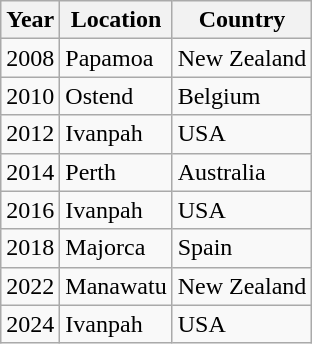<table class="wikitable">
<tr>
<th>Year</th>
<th>Location</th>
<th>Country</th>
</tr>
<tr>
<td>2008</td>
<td>Papamoa</td>
<td>New Zealand</td>
</tr>
<tr>
<td>2010</td>
<td>Ostend</td>
<td>Belgium</td>
</tr>
<tr>
<td>2012</td>
<td>Ivanpah</td>
<td>USA</td>
</tr>
<tr>
<td>2014</td>
<td>Perth</td>
<td>Australia</td>
</tr>
<tr>
<td>2016</td>
<td>Ivanpah</td>
<td>USA</td>
</tr>
<tr>
<td>2018</td>
<td>Majorca</td>
<td>Spain</td>
</tr>
<tr>
<td>2022</td>
<td>Manawatu</td>
<td>New Zealand</td>
</tr>
<tr>
<td>2024</td>
<td>Ivanpah</td>
<td>USA</td>
</tr>
</table>
